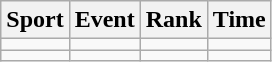<table class="wikitable">
<tr>
<th>Sport</th>
<th>Event</th>
<th>Rank</th>
<th>Time</th>
</tr>
<tr>
<td></td>
<td></td>
<td></td>
<td></td>
</tr>
<tr>
<td></td>
<td></td>
<td></td>
<td></td>
</tr>
</table>
